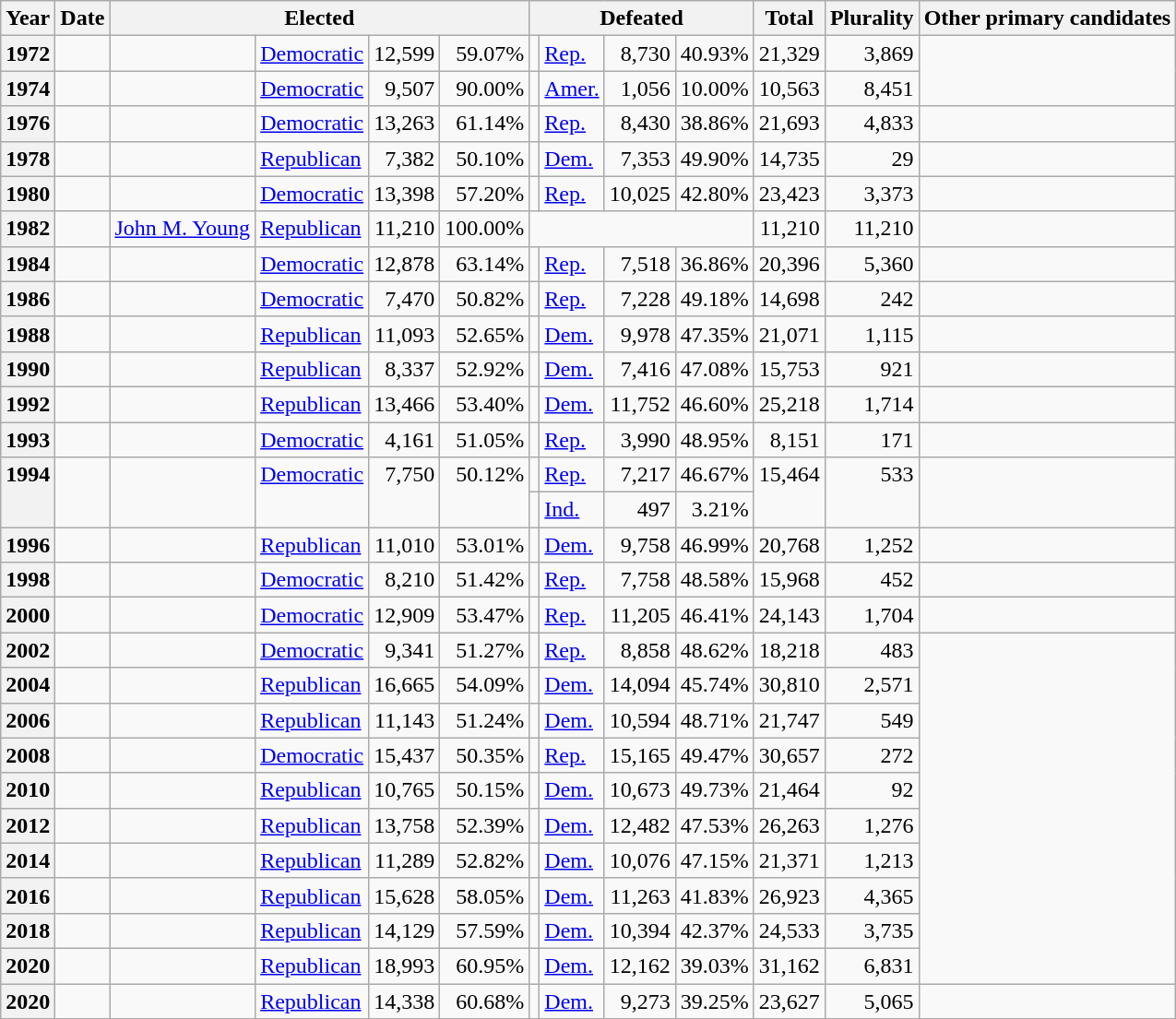<table class=wikitable>
<tr>
<th>Year</th>
<th>Date</th>
<th ! colspan="4">Elected</th>
<th ! colspan="4">Defeated</th>
<th>Total</th>
<th>Plurality</th>
<th>Other primary candidates</th>
</tr>
<tr>
<th valign="top">1972</th>
<td valign="top"></td>
<td valign="top"></td>
<td valign="top" ><a href='#'>Democratic</a></td>
<td valign="top" align="right">12,599</td>
<td valign="top" align="right">59.07%</td>
<td valign="top"></td>
<td valign="top" ><a href='#'>Rep.</a></td>
<td valign="top" align="right">8,730</td>
<td valign="top" align="right">40.93%</td>
<td valign="top" align="right">21,329</td>
<td valign="top" align="right">3,869</td>
<td valign="top" rowspan="2"></td>
</tr>
<tr>
<th valign="top">1974</th>
<td valign="top"></td>
<td valign="top"></td>
<td valign="top" ><a href='#'>Democratic</a></td>
<td valign="top" align="right">9,507</td>
<td valign="top" align="right">90.00%</td>
<td valign="top"></td>
<td valign="top" ><a href='#'>Amer.</a></td>
<td valign="top" align="right">1,056</td>
<td valign="top" align="right">10.00%</td>
<td valign="top" align="right">10,563</td>
<td valign="top" align="right">8,451</td>
</tr>
<tr>
<th valign="top">1976</th>
<td valign="top"></td>
<td valign="top"></td>
<td valign="top" ><a href='#'>Democratic</a></td>
<td valign="top" align="right">13,263</td>
<td valign="top" align="right">61.14%</td>
<td valign="top"></td>
<td valign="top" ><a href='#'>Rep.</a></td>
<td valign="top" align="right">8,430</td>
<td valign="top" align="right">38.86%</td>
<td valign="top" align="right">21,693</td>
<td valign="top" align="right">4,833</td>
<td valign="top"></td>
</tr>
<tr>
<th valign="top">1978</th>
<td valign="top"></td>
<td valign="top"></td>
<td valign="top" ><a href='#'>Republican</a></td>
<td valign="top" align="right">7,382</td>
<td valign="top" align="right">50.10%</td>
<td valign="top"></td>
<td valign="top" ><a href='#'>Dem.</a></td>
<td valign="top" align="right">7,353</td>
<td valign="top" align="right">49.90%</td>
<td valign="top" align="right">14,735</td>
<td valign="top" align="right">29</td>
<td valign="top"></td>
</tr>
<tr>
<th valign="top">1980</th>
<td valign="top"></td>
<td valign="top"></td>
<td valign="top" ><a href='#'>Democratic</a></td>
<td valign="top" align="right">13,398</td>
<td valign="top" align="right">57.20%</td>
<td valign="top"></td>
<td valign="top" ><a href='#'>Rep.</a></td>
<td valign="top" align="right">10,025</td>
<td valign="top" align="right">42.80%</td>
<td valign="top" align="right">23,423</td>
<td valign="top" align="right">3,373</td>
<td valign="top"></td>
</tr>
<tr>
<th valign="top">1982</th>
<td valign="top"></td>
<td valign="top"><a href='#'>John M. Young</a></td>
<td valign="top" ><a href='#'>Republican</a></td>
<td valign="top" align="right">11,210</td>
<td valign="top" align="right">100.00%</td>
<td valign="top" colspan="4"></td>
<td valign="top" align="right">11,210</td>
<td valign="top" align="right">11,210</td>
<td valign="top"></td>
</tr>
<tr>
<th valign="top">1984</th>
<td valign="top"></td>
<td valign="top"></td>
<td valign="top" ><a href='#'>Democratic</a></td>
<td valign="top" align="right">12,878</td>
<td valign="top" align="right">63.14%</td>
<td valign="top"></td>
<td valign="top" ><a href='#'>Rep.</a></td>
<td valign="top" align="right">7,518</td>
<td valign="top" align="right">36.86%</td>
<td valign="top" align="right">20,396</td>
<td valign="top" align="right">5,360</td>
<td valign="top"></td>
</tr>
<tr>
<th valign="top">1986</th>
<td valign="top"></td>
<td valign="top"></td>
<td valign="top" ><a href='#'>Democratic</a></td>
<td valign="top" align="right">7,470</td>
<td valign="top" align="right">50.82%</td>
<td valign="top"></td>
<td valign="top" ><a href='#'>Rep.</a></td>
<td valign="top" align="right">7,228</td>
<td valign="top" align="right">49.18%</td>
<td valign="top" align="right">14,698</td>
<td valign="top" align="right">242</td>
<td valign="top"></td>
</tr>
<tr>
<th valign="top">1988</th>
<td valign="top"></td>
<td valign="top"></td>
<td valign="top" ><a href='#'>Republican</a></td>
<td valign="top" align="right">11,093</td>
<td valign="top" align="right">52.65%</td>
<td valign="top"></td>
<td valign="top" ><a href='#'>Dem.</a></td>
<td valign="top" align="right">9,978</td>
<td valign="top" align="right">47.35%</td>
<td valign="top" align="right">21,071</td>
<td valign="top" align="right">1,115</td>
<td valign="top"></td>
</tr>
<tr>
<th valign="top">1990</th>
<td valign="top"></td>
<td valign="top"></td>
<td valign="top" ><a href='#'>Republican</a></td>
<td valign="top" align="right">8,337</td>
<td valign="top" align="right">52.92%</td>
<td valign="top"></td>
<td valign="top" ><a href='#'>Dem.</a></td>
<td valign="top" align="right">7,416</td>
<td valign="top" align="right">47.08%</td>
<td valign="top" align="right">15,753</td>
<td valign="top" align="right">921</td>
<td valign="top"></td>
</tr>
<tr>
<th valign="top">1992</th>
<td valign="top"></td>
<td valign="top"></td>
<td valign="top" ><a href='#'>Republican</a></td>
<td valign="top" align="right">13,466</td>
<td valign="top" align="right">53.40%</td>
<td valign="top"></td>
<td valign="top" ><a href='#'>Dem.</a></td>
<td valign="top" align="right">11,752</td>
<td valign="top" align="right">46.60%</td>
<td valign="top" align="right">25,218</td>
<td valign="top" align="right">1,714</td>
<td valign="top"></td>
</tr>
<tr>
<th valign="top">1993</th>
<td valign="top"></td>
<td valign="top"></td>
<td valign="top" ><a href='#'>Democratic</a></td>
<td valign="top" align="right">4,161</td>
<td valign="top" align="right">51.05%</td>
<td valign="top"></td>
<td valign="top" ><a href='#'>Rep.</a></td>
<td valign="top" align="right">3,990</td>
<td valign="top" align="right">48.95%</td>
<td valign="top" align="right">8,151</td>
<td valign="top" align="right">171</td>
<td valign="top"></td>
</tr>
<tr>
<th rowspan="2" valign="top">1994</th>
<td rowspan="2" valign="top"></td>
<td rowspan="2" valign="top"></td>
<td rowspan="2" valign="top" ><a href='#'>Democratic</a></td>
<td rowspan="2" valign="top" align="right">7,750</td>
<td rowspan="2" valign="top" align="right">50.12%</td>
<td valign="top"></td>
<td valign="top" ><a href='#'>Rep.</a></td>
<td valign="top" align="right">7,217</td>
<td valign="top" align="right">46.67%</td>
<td rowspan="2" valign="top" align="right">15,464</td>
<td rowspan="2" valign="top" align="right">533</td>
<td rowspan="2" valign="top"></td>
</tr>
<tr>
<td valign="top"></td>
<td valign="top" ><a href='#'>Ind.</a></td>
<td valign="top" align="right">497</td>
<td valign="top" align="right">3.21%</td>
</tr>
<tr>
<th valign="top">1996</th>
<td valign="top"></td>
<td valign="top"></td>
<td valign="top" ><a href='#'>Republican</a></td>
<td valign="top" align="right">11,010</td>
<td valign="top" align="right">53.01%</td>
<td valign="top"></td>
<td valign="top" ><a href='#'>Dem.</a></td>
<td valign="top" align="right">9,758</td>
<td valign="top" align="right">46.99%</td>
<td valign="top" align="right">20,768</td>
<td valign="top" align="right">1,252</td>
<td valign="top"></td>
</tr>
<tr>
<th valign="top">1998</th>
<td valign="top"></td>
<td valign="top"></td>
<td valign="top" ><a href='#'>Democratic</a></td>
<td valign="top" align="right">8,210</td>
<td valign="top" align="right">51.42%</td>
<td valign="top"></td>
<td valign="top" ><a href='#'>Rep.</a></td>
<td valign="top" align="right">7,758</td>
<td valign="top" align="right">48.58%</td>
<td valign="top" align="right">15,968</td>
<td valign="top" align="right">452</td>
<td valign="top"></td>
</tr>
<tr>
<th valign="top">2000</th>
<td valign="top"></td>
<td valign="top"></td>
<td valign="top" ><a href='#'>Democratic</a></td>
<td valign="top" align="right">12,909</td>
<td valign="top" align="right">53.47%</td>
<td valign="top"></td>
<td valign="top" ><a href='#'>Rep.</a></td>
<td valign="top" align="right">11,205</td>
<td valign="top" align="right">46.41%</td>
<td valign="top" align="right">24,143</td>
<td valign="top" align="right">1,704</td>
<td valign="top"></td>
</tr>
<tr>
<th valign="top">2002</th>
<td valign="top"></td>
<td valign="top"></td>
<td valign="top" ><a href='#'>Democratic</a></td>
<td valign="top" align="right">9,341</td>
<td valign="top" align="right">51.27%</td>
<td valign="top"></td>
<td valign="top" ><a href='#'>Rep.</a></td>
<td valign="top" align="right">8,858</td>
<td valign="top" align="right">48.62%</td>
<td valign="top" align="right">18,218</td>
<td valign="top" align="right">483</td>
<td valign="top" rowspan="10"></td>
</tr>
<tr>
<th valign="top">2004</th>
<td valign="top"></td>
<td valign="top"></td>
<td valign="top" ><a href='#'>Republican</a></td>
<td valign="top" align="right">16,665</td>
<td valign="top" align="right">54.09%</td>
<td valign="top"></td>
<td valign="top" ><a href='#'>Dem.</a></td>
<td valign="top" align="right">14,094</td>
<td valign="top" align="right">45.74%</td>
<td valign="top" align="right">30,810</td>
<td valign="top" align="right">2,571</td>
</tr>
<tr>
<th valign="top">2006</th>
<td valign="top"></td>
<td valign="top"></td>
<td valign="top" ><a href='#'>Republican</a></td>
<td valign="top" align="right">11,143</td>
<td valign="top" align="right">51.24%</td>
<td valign="top"></td>
<td valign="top" ><a href='#'>Dem.</a></td>
<td valign="top" align="right">10,594</td>
<td valign="top" align="right">48.71%</td>
<td valign="top" align="right">21,747</td>
<td valign="top" align="right">549</td>
</tr>
<tr>
<th valign="top">2008</th>
<td valign="top"></td>
<td valign="top"></td>
<td valign="top" ><a href='#'>Democratic</a></td>
<td valign="top" align="right">15,437</td>
<td valign="top" align="right">50.35%</td>
<td valign="top"></td>
<td valign="top" ><a href='#'>Rep.</a></td>
<td valign="top" align="right">15,165</td>
<td valign="top" align="right">49.47%</td>
<td valign="top" align="right">30,657</td>
<td valign="top" align="right">272</td>
</tr>
<tr>
<th valign="top">2010</th>
<td valign="top"></td>
<td valign="top"></td>
<td valign="top" ><a href='#'>Republican</a></td>
<td valign="top" align="right">10,765</td>
<td valign="top" align="right">50.15%</td>
<td valign="top"></td>
<td valign="top" ><a href='#'>Dem.</a></td>
<td valign="top" align="right">10,673</td>
<td valign="top" align="right">49.73%</td>
<td valign="top" align="right">21,464</td>
<td valign="top" align="right">92</td>
</tr>
<tr>
<th valign="top">2012</th>
<td valign="top"></td>
<td valign="top"></td>
<td valign="top" ><a href='#'>Republican</a></td>
<td valign="top" align="right">13,758</td>
<td valign="top" align="right">52.39%</td>
<td valign="top"></td>
<td valign="top" ><a href='#'>Dem.</a></td>
<td valign="top" align="right">12,482</td>
<td valign="top" align="right">47.53%</td>
<td valign="top" align="right">26,263</td>
<td valign="top" align="right">1,276</td>
</tr>
<tr>
<th valign="top">2014</th>
<td valign="top"></td>
<td valign="top"></td>
<td valign="top" ><a href='#'>Republican</a></td>
<td valign="top" align="right">11,289</td>
<td valign="top" align="right">52.82%</td>
<td valign="top"></td>
<td valign="top" ><a href='#'>Dem.</a></td>
<td valign="top" align="right">10,076</td>
<td valign="top" align="right">47.15%</td>
<td valign="top" align="right">21,371</td>
<td valign="top" align="right">1,213</td>
</tr>
<tr>
<th valign="top">2016</th>
<td valign="top"></td>
<td valign="top"></td>
<td valign="top" ><a href='#'>Republican</a></td>
<td valign="top" align="right">15,628</td>
<td valign="top" align="right">58.05%</td>
<td valign="top"></td>
<td valign="top" ><a href='#'>Dem.</a></td>
<td valign="top" align="right">11,263</td>
<td valign="top" align="right">41.83%</td>
<td valign="top" align="right">26,923</td>
<td valign="top" align="right">4,365</td>
</tr>
<tr>
<th valign="top">2018</th>
<td valign="top"></td>
<td valign="top"></td>
<td valign="top" ><a href='#'>Republican</a></td>
<td valign="top" align="right">14,129</td>
<td valign="top" align="right">57.59%</td>
<td valign="top"></td>
<td valign="top" ><a href='#'>Dem.</a></td>
<td valign="top" align="right">10,394</td>
<td valign="top" align="right">42.37%</td>
<td valign="top" align="right">24,533</td>
<td valign="top" align="right">3,735</td>
</tr>
<tr>
<th valign="top">2020</th>
<td valign="top"></td>
<td valign="top"></td>
<td valign="top" ><a href='#'>Republican</a></td>
<td valign="top" align="right">18,993</td>
<td valign="top" align="right">60.95%</td>
<td valign="top"></td>
<td valign="top" ><a href='#'>Dem.</a></td>
<td valign="top" align="right">12,162</td>
<td valign="top" align="right">39.03%</td>
<td valign="top" align="right">31,162</td>
<td valign="top" align="right">6,831</td>
</tr>
<tr>
<th valign="top">2020</th>
<td valign="top"></td>
<td valign="top"></td>
<td valign="top" ><a href='#'>Republican</a></td>
<td valign="top" align="right">14,338</td>
<td valign="top" align="right">60.68%</td>
<td valign="top"></td>
<td valign="top" ><a href='#'>Dem.</a></td>
<td valign="top" align="right">9,273</td>
<td valign="top" align="right">39.25%</td>
<td valign="top" align="right">23,627</td>
<td valign="top" align="right">5,065</td>
<td valign="top"><br></td>
</tr>
</table>
